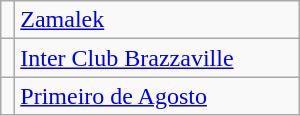<table class="wikitable" width="200px">
<tr>
<td align=center></td>
<td> <a href='#'>Zamalek</a></td>
</tr>
<tr>
<td align=center></td>
<td> <a href='#'>Inter Club Brazzaville</a></td>
</tr>
<tr>
<td align=center></td>
<td> <a href='#'>Primeiro de Agosto</a></td>
</tr>
</table>
